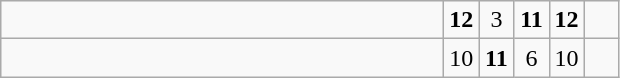<table class="wikitable">
<tr>
<td style="width:18em"></td>
<td align=center style="width:1em"><strong>12</strong></td>
<td align=center style="width:1em">3</td>
<td align=center style="width:1em"><strong>11</strong></td>
<td align=center style="width:1em"><strong>12</strong></td>
<td align=center style="width:1em"></td>
</tr>
<tr>
<td style="width:18em"><strong></strong></td>
<td align=center style="width:1em">10</td>
<td align=center style="width:1em"><strong>11</strong></td>
<td align=center style="width:1em">6</td>
<td align=center style="width:1em">10</td>
<td align=center style="width:1em"></td>
</tr>
</table>
